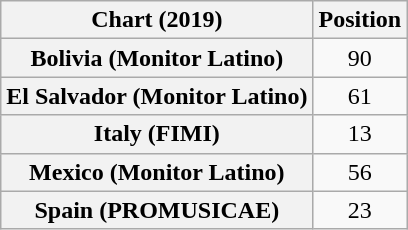<table class="wikitable sortable plainrowheaders" style="text-align:center">
<tr>
<th scope="col">Chart (2019)</th>
<th scope="col">Position</th>
</tr>
<tr>
<th scope="row">Bolivia (Monitor Latino)</th>
<td>90</td>
</tr>
<tr>
<th scope="row">El Salvador (Monitor Latino)</th>
<td>61</td>
</tr>
<tr>
<th scope="row">Italy (FIMI)</th>
<td>13</td>
</tr>
<tr>
<th scope="row">Mexico (Monitor Latino)</th>
<td>56</td>
</tr>
<tr>
<th scope="row">Spain (PROMUSICAE)</th>
<td>23</td>
</tr>
</table>
